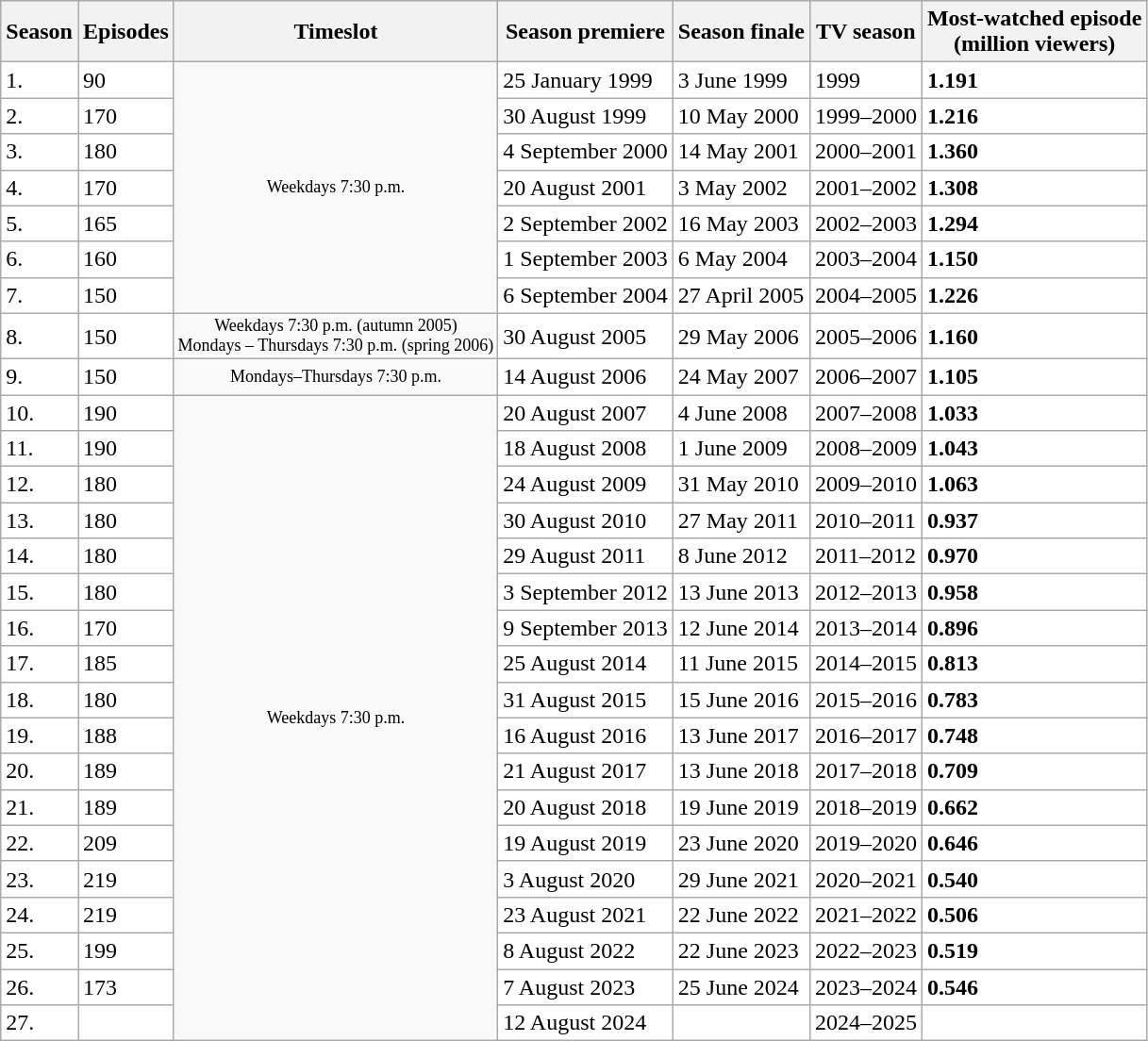<table class="wikitable" style="background: #FFFFFF;">
<tr>
<th>Season</th>
<th>Episodes</th>
<th>Timeslot</th>
<th>Season premiere</th>
<th>Season finale</th>
<th>TV season</th>
<th>Most-watched episode<br>(million viewers)</th>
</tr>
<tr>
<td>1.</td>
<td>90</td>
<th rowspan="7" style="background:#F9F9F9;font-size:12px;font-weight:normal;text-align:center;line-height:110%">Weekdays 7:30 p.m.</th>
<td>25 January 1999</td>
<td>3 June 1999</td>
<td>1999</td>
<td><strong>1.191</strong></td>
</tr>
<tr>
<td>2.</td>
<td>170</td>
<td>30 August 1999</td>
<td>10 May 2000</td>
<td>1999–2000</td>
<td><strong>1.216</strong></td>
</tr>
<tr>
<td>3.</td>
<td>180</td>
<td>4 September 2000</td>
<td>14 May 2001</td>
<td>2000–2001</td>
<td><strong>1.360</strong></td>
</tr>
<tr>
<td>4.</td>
<td>170</td>
<td>20 August 2001</td>
<td>3 May 2002</td>
<td>2001–2002</td>
<td><strong>1.308</strong></td>
</tr>
<tr>
<td>5.</td>
<td>165</td>
<td>2 September 2002</td>
<td>16 May 2003</td>
<td>2002–2003</td>
<td><strong>1.294</strong></td>
</tr>
<tr>
<td>6.</td>
<td>160</td>
<td>1 September 2003</td>
<td>6 May 2004</td>
<td>2003–2004</td>
<td><strong>1.150</strong></td>
</tr>
<tr>
<td>7.</td>
<td>150</td>
<td>6 September 2004</td>
<td>27 April 2005</td>
<td>2004–2005</td>
<td><strong>1.226</strong></td>
</tr>
<tr>
<td>8.</td>
<td>150</td>
<th rowspan="1" style="background:#F9F9F9;font-size:12px;font-weight:normal;text-align:center;line-height:110%">Weekdays 7:30 p.m. (autumn 2005)<br>Mondays – Thursdays 7:30 p.m. (spring 2006)</th>
<td>30 August 2005</td>
<td>29 May 2006</td>
<td>2005–2006</td>
<td><strong>1.160</strong></td>
</tr>
<tr>
<td>9.</td>
<td>150</td>
<th rowspan="1" style="background:#F9F9F9;font-size:12px;font-weight:normal;text-align:center;line-height:110%">Mondays–Thursdays 7:30 p.m.</th>
<td>14 August 2006</td>
<td>24 May 2007</td>
<td>2006–2007</td>
<td><strong>1.105</strong></td>
</tr>
<tr>
<td>10.</td>
<td>190</td>
<th rowspan="18" style="background:#F9F9F9;font-size:12px;font-weight:normal;text-align:center;line-height:110%">Weekdays 7:30 p.m.</th>
<td>20 August 2007</td>
<td>4 June 2008</td>
<td>2007–2008</td>
<td><strong>1.033</strong></td>
</tr>
<tr>
<td>11.</td>
<td>190</td>
<td>18 August 2008</td>
<td>1 June 2009</td>
<td>2008–2009</td>
<td><strong>1.043</strong></td>
</tr>
<tr>
<td>12.</td>
<td>180</td>
<td>24 August 2009</td>
<td>31 May 2010</td>
<td>2009–2010</td>
<td><strong>1.063</strong></td>
</tr>
<tr>
<td>13.</td>
<td>180</td>
<td>30 August 2010</td>
<td>27 May 2011</td>
<td>2010–2011</td>
<td><strong>0.937</strong></td>
</tr>
<tr>
<td>14.</td>
<td>180</td>
<td>29 August 2011</td>
<td>8 June 2012</td>
<td>2011–2012</td>
<td><strong>0.970</strong></td>
</tr>
<tr>
<td>15.</td>
<td>180</td>
<td>3 September 2012</td>
<td>13 June 2013</td>
<td>2012–2013</td>
<td><strong>0.958</strong></td>
</tr>
<tr>
<td>16.</td>
<td>170</td>
<td>9 September 2013</td>
<td>12 June 2014</td>
<td>2013–2014</td>
<td><strong>0.896</strong></td>
</tr>
<tr>
<td>17.</td>
<td>185</td>
<td>25 August 2014</td>
<td>11 June 2015</td>
<td>2014–2015</td>
<td><strong>0.813</strong></td>
</tr>
<tr>
<td>18.</td>
<td>180</td>
<td>31 August 2015</td>
<td>15 June 2016</td>
<td>2015–2016</td>
<td><strong>0.783</strong></td>
</tr>
<tr>
<td>19.</td>
<td>188</td>
<td>16 August 2016</td>
<td>13 June 2017</td>
<td>2016–2017</td>
<td><strong>0.748</strong></td>
</tr>
<tr>
<td>20.</td>
<td>189</td>
<td>21 August 2017</td>
<td>13 June 2018</td>
<td>2017–2018</td>
<td><strong>0.709</strong></td>
</tr>
<tr>
<td>21.</td>
<td>189</td>
<td>20 August 2018</td>
<td>19 June 2019</td>
<td>2018–2019</td>
<td><strong>0.662</strong></td>
</tr>
<tr>
<td>22.</td>
<td>209</td>
<td>19 August 2019</td>
<td>23 June 2020</td>
<td>2019–2020</td>
<td><strong>0.646</strong></td>
</tr>
<tr>
<td>23.</td>
<td>219</td>
<td>3 August 2020</td>
<td>29 June 2021</td>
<td>2020–2021</td>
<td><strong>0.540</strong></td>
</tr>
<tr>
<td>24.</td>
<td>219</td>
<td>23 August 2021</td>
<td>22 June 2022</td>
<td>2021–2022</td>
<td><strong>0.506</strong></td>
</tr>
<tr>
<td>25.</td>
<td>199</td>
<td>8 August 2022</td>
<td>22 June 2023</td>
<td>2022–2023</td>
<td><strong>0.519</strong></td>
</tr>
<tr>
<td>26.</td>
<td>173</td>
<td>7 August 2023</td>
<td>25 June 2024</td>
<td>2023–2024</td>
<td><strong>0.546</strong></td>
</tr>
<tr>
<td>27.</td>
<td></td>
<td>12 August 2024</td>
<td></td>
<td>2024–2025</td>
<td></td>
</tr>
</table>
